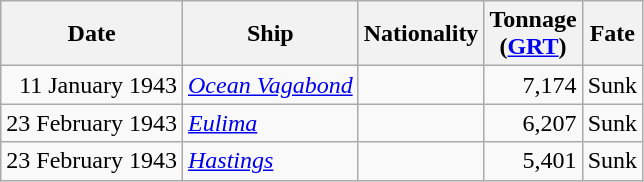<table class="wikitable sortable">
<tr>
<th>Date</th>
<th>Ship</th>
<th>Nationality</th>
<th>Tonnage<br>(<a href='#'>GRT</a>)</th>
<th>Fate</th>
</tr>
<tr>
<td align="right">11 January 1943</td>
<td align="left"><a href='#'><em>Ocean Vagabond</em></a></td>
<td align="left"></td>
<td align="right">7,174</td>
<td align="left">Sunk</td>
</tr>
<tr>
<td align="right">23 February 1943</td>
<td align="left"><a href='#'><em>Eulima</em></a></td>
<td align="left"></td>
<td align="right">6,207</td>
<td align="left">Sunk</td>
</tr>
<tr>
<td align="right">23 February 1943</td>
<td align="left"><a href='#'><em>Hastings</em></a></td>
<td align="left"></td>
<td align="right">5,401</td>
<td align="left">Sunk</td>
</tr>
</table>
